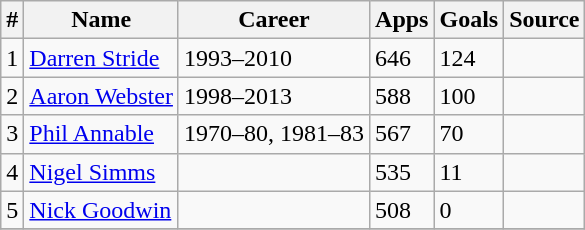<table class="wikitable">
<tr>
<th>#</th>
<th>Name</th>
<th>Career</th>
<th>Apps</th>
<th>Goals</th>
<th>Source</th>
</tr>
<tr>
<td>1</td>
<td> <a href='#'>Darren Stride</a></td>
<td>1993–2010</td>
<td>646</td>
<td>124</td>
<td></td>
</tr>
<tr>
<td>2</td>
<td> <a href='#'>Aaron Webster</a></td>
<td>1998–2013</td>
<td>588</td>
<td>100</td>
<td></td>
</tr>
<tr>
<td>3</td>
<td> <a href='#'>Phil Annable</a></td>
<td>1970–80, 1981–83</td>
<td>567</td>
<td>70</td>
<td></td>
</tr>
<tr>
<td>4</td>
<td> <a href='#'>Nigel Simms</a></td>
<td></td>
<td>535</td>
<td>11</td>
<td></td>
</tr>
<tr>
<td>5</td>
<td> <a href='#'>Nick Goodwin</a></td>
<td></td>
<td>508</td>
<td>0</td>
<td></td>
</tr>
<tr>
</tr>
</table>
